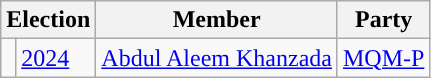<table class="wikitable">
<tr>
<th colspan="2">Election</th>
<th>Member</th>
<th>Party</th>
</tr>
<tr>
<td style="background-color: "></td>
<td><a href='#'>2024</a></td>
<td><a href='#'>Abdul Aleem Khanzada</a></td>
<td><a href='#'>MQM-P</a></td>
</tr>
</table>
